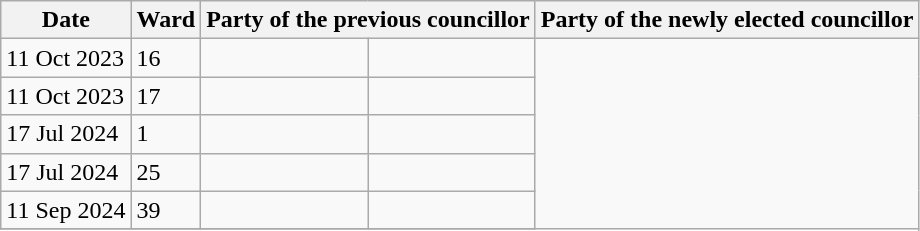<table class="wikitable">
<tr>
<th>Date</th>
<th>Ward</th>
<th colspan=2>Party of the previous councillor</th>
<th colspan=2>Party of the newly elected councillor</th>
</tr>
<tr>
<td>11 Oct 2023</td>
<td>16</td>
<td></td>
<td></td>
</tr>
<tr>
<td>11 Oct 2023</td>
<td>17</td>
<td></td>
<td></td>
</tr>
<tr>
<td>17 Jul 2024</td>
<td>1</td>
<td></td>
<td></td>
</tr>
<tr>
<td>17 Jul 2024</td>
<td>25</td>
<td></td>
<td></td>
</tr>
<tr>
<td>11 Sep 2024</td>
<td>39</td>
<td></td>
<td></td>
</tr>
<tr>
</tr>
</table>
